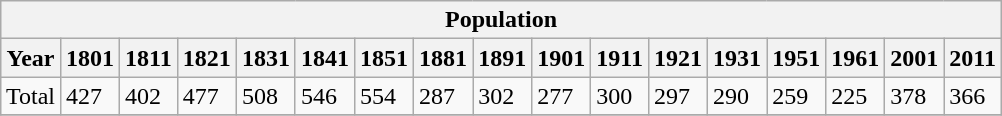<table class="wikitable" style="margin: 1em auto 1em auto;">
<tr>
<th colspan="17">Population</th>
</tr>
<tr>
<th>Year</th>
<th>1801</th>
<th>1811</th>
<th>1821</th>
<th>1831</th>
<th>1841</th>
<th>1851</th>
<th>1881</th>
<th>1891</th>
<th>1901</th>
<th>1911</th>
<th>1921</th>
<th>1931</th>
<th>1951</th>
<th>1961</th>
<th>2001</th>
<th>2011</th>
</tr>
<tr>
<td>Total</td>
<td>427</td>
<td>402</td>
<td>477</td>
<td>508</td>
<td>546</td>
<td>554</td>
<td>287</td>
<td>302</td>
<td>277</td>
<td>300</td>
<td>297</td>
<td>290</td>
<td>259</td>
<td>225</td>
<td>378</td>
<td>366</td>
</tr>
<tr>
</tr>
</table>
